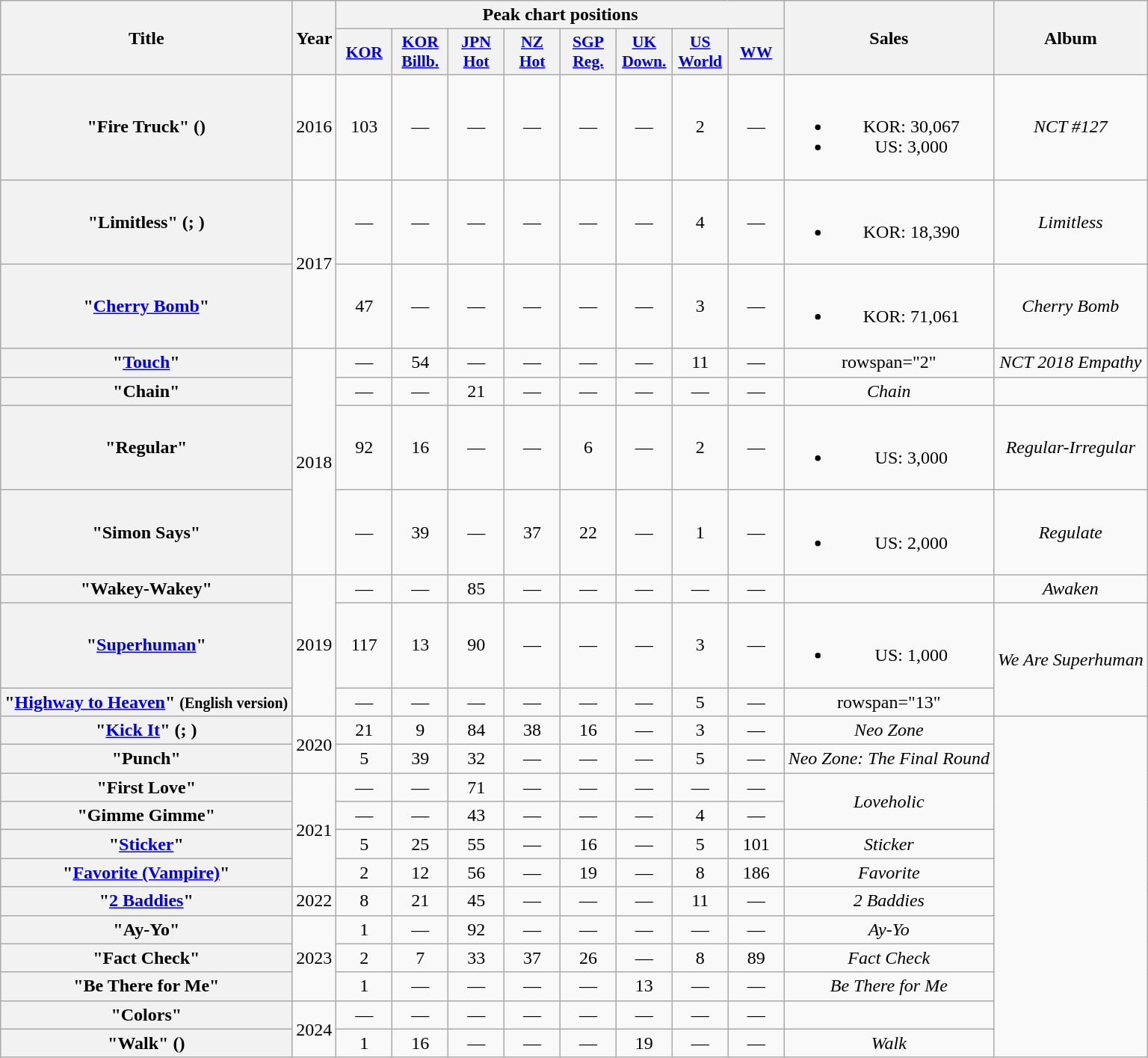<table class="wikitable plainrowheaders" style="text-align:center;">
<tr>
<th scope="col" rowspan="2">Title</th>
<th scope="col" rowspan="2">Year</th>
<th colspan="8" scope="col">Peak chart positions</th>
<th scope="col" rowspan="2">Sales</th>
<th scope="col" rowspan="2">Album</th>
</tr>
<tr>
<th scope="col" style="width:3em;font-size:90%;"><a href='#'>KOR</a><br></th>
<th scope="col" style="width:3em;font-size:90%;"><a href='#'>KOR<br>Billb.</a><br></th>
<th scope="col" style="width:3em;font-size:90%;"><a href='#'>JPN<br>Hot</a><br></th>
<th scope="col" style="width:3em;font-size:90%;"><a href='#'>NZ<br>Hot</a><br></th>
<th scope="col" style="width:3em;font-size:90%;"><a href='#'>SGP<br>Reg.</a><br></th>
<th scope="col" style="width:3em;font-size:90%;"><a href='#'>UK<br>Down.</a><br></th>
<th scope="col" style="width:3em;font-size:90%;"><a href='#'>US<br>World</a><br></th>
<th scope="col" style="width:3em;font-size:90%;"><a href='#'>WW</a><br></th>
</tr>
<tr>
<th scope="row">"Fire Truck" ()</th>
<td>2016</td>
<td>103</td>
<td>—</td>
<td>—</td>
<td>—</td>
<td>—</td>
<td>—</td>
<td>2</td>
<td>—</td>
<td><br><ul><li>KOR: 30,067</li><li>US: 3,000</li></ul></td>
<td><em>NCT #127</em></td>
</tr>
<tr>
<th scope="row">"Limitless" (; )</th>
<td rowspan="2">2017</td>
<td>—</td>
<td>—</td>
<td>—</td>
<td>—</td>
<td>—</td>
<td>—</td>
<td>4</td>
<td>—</td>
<td><br><ul><li>KOR: 18,390</li></ul></td>
<td><em>Limitless</em></td>
</tr>
<tr>
<th scope="row">"<a href='#'>Cherry Bomb</a>"</th>
<td>47</td>
<td>—</td>
<td>—</td>
<td>—</td>
<td>—</td>
<td>—</td>
<td>3</td>
<td>—</td>
<td><br><ul><li>KOR: 71,061</li></ul></td>
<td><em>Cherry Bomb</em></td>
</tr>
<tr>
<th scope="row">"<a href='#'>Touch</a>"</th>
<td rowspan="4">2018</td>
<td>—</td>
<td>54</td>
<td>—</td>
<td>—</td>
<td>—</td>
<td>—</td>
<td>11</td>
<td>—</td>
<td>rowspan="2" </td>
<td><em>NCT 2018 Empathy</em></td>
</tr>
<tr>
<th scope="row">"Chain"</th>
<td>—</td>
<td>—</td>
<td>21</td>
<td>—</td>
<td>—</td>
<td>—</td>
<td>—</td>
<td>—</td>
<td><em>Chain</em></td>
</tr>
<tr>
<th scope="row">"Regular"</th>
<td>92</td>
<td>16</td>
<td>—</td>
<td>—</td>
<td>6</td>
<td>—</td>
<td>2</td>
<td>—</td>
<td><br><ul><li>US: 3,000</li></ul></td>
<td><em>Regular-Irregular</em></td>
</tr>
<tr>
<th scope="row">"Simon Says"</th>
<td>—</td>
<td>39</td>
<td>—</td>
<td>37</td>
<td>22</td>
<td>—</td>
<td>1</td>
<td>—</td>
<td><br><ul><li>US: 2,000</li></ul></td>
<td><em>Regulate</em></td>
</tr>
<tr>
<th scope="row">"Wakey-Wakey"</th>
<td rowspan="3">2019</td>
<td>—</td>
<td>—</td>
<td>85</td>
<td>—</td>
<td>—</td>
<td>—</td>
<td>—</td>
<td>—</td>
<td></td>
<td><em>Awaken</em></td>
</tr>
<tr>
<th scope="row">"<a href='#'>Superhuman</a>"</th>
<td>117</td>
<td>13</td>
<td>90</td>
<td>—</td>
<td>—</td>
<td>—</td>
<td>3</td>
<td>—</td>
<td><br><ul><li>US: 1,000</li></ul></td>
<td rowspan="2"><em>We Are Superhuman</em></td>
</tr>
<tr>
<th scope="row">"<a href='#'>Highway to Heaven</a>" <small>(English version)</small></th>
<td>—</td>
<td>—</td>
<td>—</td>
<td>—</td>
<td>—</td>
<td>—</td>
<td>5</td>
<td>—</td>
<td>rowspan="13" </td>
</tr>
<tr>
<th scope="row">"<a href='#'>Kick It</a>" (; )</th>
<td rowspan="2">2020</td>
<td>21</td>
<td>9</td>
<td>84</td>
<td>38</td>
<td>16</td>
<td>—</td>
<td>3</td>
<td>—</td>
<td><em>Neo Zone</em></td>
</tr>
<tr>
<th scope="row">"Punch"</th>
<td>5</td>
<td>39</td>
<td>32</td>
<td>—</td>
<td>—</td>
<td>—</td>
<td>5</td>
<td>—</td>
<td><em>Neo Zone: The Final Round</em></td>
</tr>
<tr>
<th scope="row">"First Love"</th>
<td rowspan="4">2021</td>
<td>—</td>
<td>—</td>
<td>71</td>
<td>—</td>
<td>—</td>
<td>—</td>
<td>—</td>
<td>—</td>
<td rowspan="2"><em>Loveholic</em></td>
</tr>
<tr>
<th scope="row">"Gimme Gimme"</th>
<td>—</td>
<td>—</td>
<td>43</td>
<td>—</td>
<td>—</td>
<td>—</td>
<td>4</td>
<td>—</td>
</tr>
<tr>
<th scope="row">"<a href='#'>Sticker</a>"</th>
<td>5</td>
<td>25</td>
<td>55</td>
<td>—</td>
<td>16</td>
<td>—</td>
<td>5</td>
<td>101</td>
<td><em>Sticker</em></td>
</tr>
<tr>
<th scope="row">"<a href='#'>Favorite (Vampire)</a>"</th>
<td>2</td>
<td>12</td>
<td>56</td>
<td>—</td>
<td>19</td>
<td>—</td>
<td>8</td>
<td>186</td>
<td><em>Favorite</em></td>
</tr>
<tr>
<th scope="row">"<a href='#'>2 Baddies</a>"</th>
<td>2022</td>
<td>8</td>
<td>21</td>
<td>45</td>
<td>—</td>
<td>—</td>
<td>—</td>
<td>11</td>
<td>—</td>
<td><em>2 Baddies</em></td>
</tr>
<tr>
<th scope="row">"Ay-Yo"</th>
<td rowspan="3">2023</td>
<td>1</td>
<td>—</td>
<td>92</td>
<td>—</td>
<td>—</td>
<td>—</td>
<td>—</td>
<td>—</td>
<td><em>Ay-Yo</em></td>
</tr>
<tr>
<th scope="row">"Fact Check"</th>
<td>2</td>
<td>7</td>
<td>33</td>
<td>37</td>
<td>26</td>
<td>—</td>
<td>8</td>
<td>89</td>
<td><em>Fact Check</em></td>
</tr>
<tr>
<th scope="row">"Be There for Me"</th>
<td>1</td>
<td>—</td>
<td>—</td>
<td>—</td>
<td>—</td>
<td>13</td>
<td>—</td>
<td>—</td>
<td><em>Be There for Me</em></td>
</tr>
<tr>
<th scope="row">"Colors"</th>
<td rowspan="2">2024</td>
<td>—</td>
<td>—</td>
<td>—</td>
<td>—</td>
<td>—</td>
<td>—</td>
<td>—</td>
<td>—</td>
<td></td>
</tr>
<tr>
<th scope="row">"Walk" ()</th>
<td>1</td>
<td>16</td>
<td>—</td>
<td>—</td>
<td>—</td>
<td>19</td>
<td>—</td>
<td>—</td>
<td><em>Walk</em></td>
</tr>
</table>
